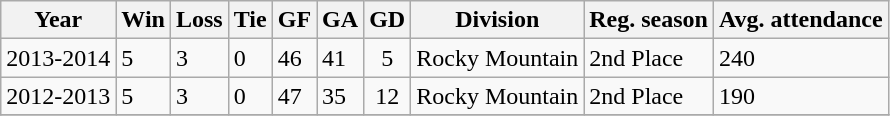<table class="wikitable">
<tr>
<th>Year</th>
<th>Win</th>
<th>Loss</th>
<th>Tie</th>
<th>GF</th>
<th>GA</th>
<th>GD</th>
<th>Division</th>
<th>Reg. season</th>
<th>Avg. attendance</th>
</tr>
<tr>
<td>2013-2014</td>
<td>5</td>
<td>3</td>
<td>0</td>
<td>46</td>
<td>41</td>
<td align="center">5</td>
<td>Rocky Mountain</td>
<td>2nd Place</td>
<td>240</td>
</tr>
<tr>
<td>2012-2013</td>
<td>5</td>
<td>3</td>
<td>0</td>
<td>47</td>
<td>35</td>
<td align="center">12</td>
<td>Rocky Mountain</td>
<td>2nd Place</td>
<td>190</td>
</tr>
<tr>
</tr>
</table>
